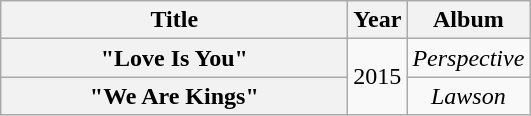<table class="wikitable plainrowheaders" style="text-align:center;">
<tr>
<th scope="col" style="width:14em;">Title</th>
<th scope="col" style="width:1em;">Year</th>
<th scope="col">Album</th>
</tr>
<tr>
<th scope="row">"Love Is You"</th>
<td rowspan="2">2015</td>
<td><em>Perspective</em></td>
</tr>
<tr>
<th scope="row">"We Are Kings"</th>
<td><em>Lawson</em></td>
</tr>
</table>
